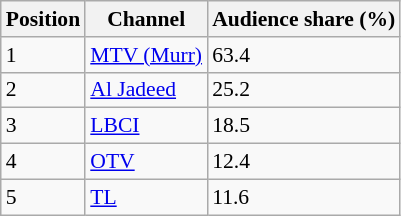<table class="wikitable" style="font-size: 90%">
<tr>
<th>Position</th>
<th>Channel</th>
<th>Audience share (%)</th>
</tr>
<tr>
<td>1</td>
<td><a href='#'>MTV (Murr)</a></td>
<td>63.4</td>
</tr>
<tr>
<td>2</td>
<td><a href='#'>Al Jadeed</a></td>
<td>25.2</td>
</tr>
<tr>
<td>3</td>
<td><a href='#'>LBCI</a></td>
<td>18.5</td>
</tr>
<tr>
<td>4</td>
<td><a href='#'>OTV</a></td>
<td>12.4</td>
</tr>
<tr>
<td>5</td>
<td><a href='#'>TL</a></td>
<td>11.6</td>
</tr>
</table>
